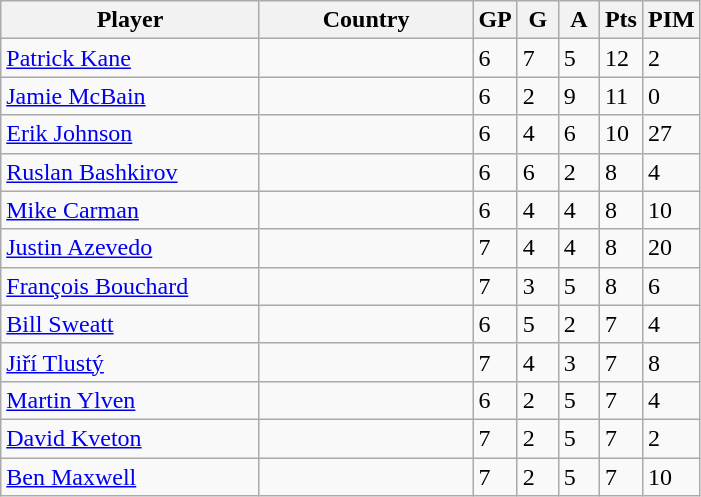<table class="wikitable">
<tr>
<th width=165>Player</th>
<th width=135>Country</th>
<th width=20>GP</th>
<th width=20>G</th>
<th width=20>A</th>
<th width=20>Pts</th>
<th width=20>PIM</th>
</tr>
<tr>
<td><a href='#'>Patrick Kane</a></td>
<td></td>
<td>6</td>
<td>7</td>
<td>5</td>
<td>12</td>
<td>2</td>
</tr>
<tr>
<td><a href='#'>Jamie McBain</a></td>
<td></td>
<td>6</td>
<td>2</td>
<td>9</td>
<td>11</td>
<td>0</td>
</tr>
<tr>
<td><a href='#'>Erik Johnson</a></td>
<td></td>
<td>6</td>
<td>4</td>
<td>6</td>
<td>10</td>
<td>27</td>
</tr>
<tr>
<td><a href='#'>Ruslan Bashkirov</a></td>
<td></td>
<td>6</td>
<td>6</td>
<td>2</td>
<td>8</td>
<td>4</td>
</tr>
<tr>
<td><a href='#'>Mike Carman</a></td>
<td></td>
<td>6</td>
<td>4</td>
<td>4</td>
<td>8</td>
<td>10</td>
</tr>
<tr>
<td><a href='#'>Justin Azevedo</a></td>
<td></td>
<td>7</td>
<td>4</td>
<td>4</td>
<td>8</td>
<td>20</td>
</tr>
<tr>
<td><a href='#'>François Bouchard</a></td>
<td></td>
<td>7</td>
<td>3</td>
<td>5</td>
<td>8</td>
<td>6</td>
</tr>
<tr>
<td><a href='#'>Bill Sweatt</a></td>
<td></td>
<td>6</td>
<td>5</td>
<td>2</td>
<td>7</td>
<td>4</td>
</tr>
<tr>
<td><a href='#'>Jiří Tlustý</a></td>
<td></td>
<td>7</td>
<td>4</td>
<td>3</td>
<td>7</td>
<td>8</td>
</tr>
<tr>
<td><a href='#'>Martin Ylven</a></td>
<td></td>
<td>6</td>
<td>2</td>
<td>5</td>
<td>7</td>
<td>4</td>
</tr>
<tr>
<td><a href='#'>David Kveton</a></td>
<td></td>
<td>7</td>
<td>2</td>
<td>5</td>
<td>7</td>
<td>2</td>
</tr>
<tr>
<td><a href='#'>Ben Maxwell</a></td>
<td></td>
<td>7</td>
<td>2</td>
<td>5</td>
<td>7</td>
<td>10</td>
</tr>
</table>
